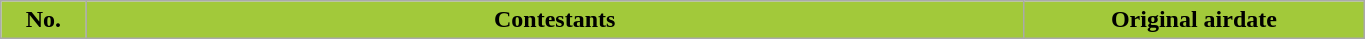<table class="wikitable" style="width:72%;">
<tr>
<th style="background:#A2C93A;" width="5%">No.</th>
<th style="background:#A2C93A;" width="55%">Contestants</th>
<th style="background:#A2C93A;" width="20%">Original airdate<br>






</th>
</tr>
</table>
